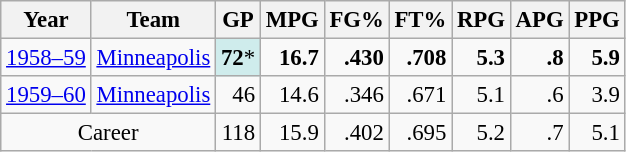<table class="wikitable sortable" style="font-size:95%; text-align:right;">
<tr>
<th>Year</th>
<th>Team</th>
<th>GP</th>
<th>MPG</th>
<th>FG%</th>
<th>FT%</th>
<th>RPG</th>
<th>APG</th>
<th>PPG</th>
</tr>
<tr>
<td style="text-align:left;"><a href='#'>1958–59</a></td>
<td style="text-align:left;"><a href='#'>Minneapolis</a></td>
<td style="background:#CFECEC;"><strong>72</strong>*</td>
<td><strong>16.7</strong></td>
<td><strong>.430</strong></td>
<td><strong>.708</strong></td>
<td><strong>5.3</strong></td>
<td><strong>.8</strong></td>
<td><strong>5.9</strong></td>
</tr>
<tr>
<td style="text-align:left;"><a href='#'>1959–60</a></td>
<td style="text-align:left;"><a href='#'>Minneapolis</a></td>
<td>46</td>
<td>14.6</td>
<td>.346</td>
<td>.671</td>
<td>5.1</td>
<td>.6</td>
<td>3.9</td>
</tr>
<tr>
<td colspan="2" style="text-align:center;">Career</td>
<td>118</td>
<td>15.9</td>
<td>.402</td>
<td>.695</td>
<td>5.2</td>
<td>.7</td>
<td>5.1</td>
</tr>
</table>
